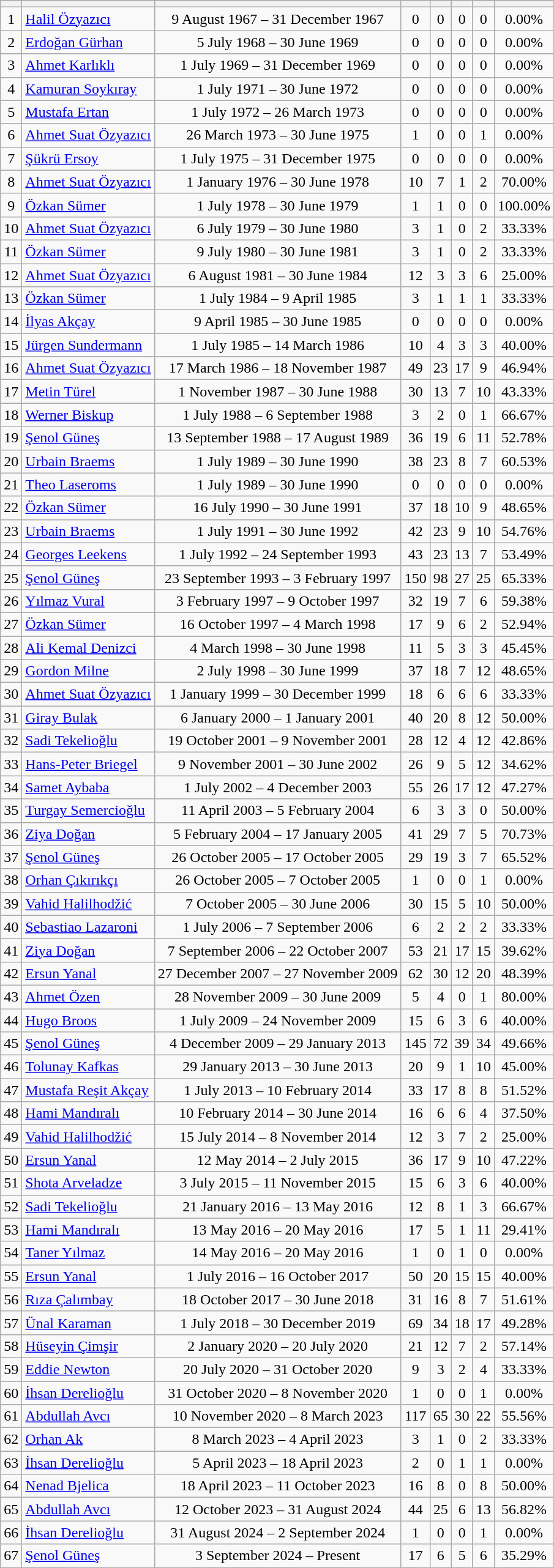<table class="wikitable plainrowheaders sortable" style="text-align:center">
<tr>
<th></th>
<th></th>
<th></th>
<th></th>
<th></th>
<th></th>
<th></th>
<th></th>
</tr>
<tr>
<td>1</td>
<td align="left"> <a href='#'>Halil Özyazıcı</a></td>
<td>9 August 1967 – 31 December 1967</td>
<td>0</td>
<td>0</td>
<td>0</td>
<td>0</td>
<td>0.00%</td>
</tr>
<tr>
<td>2</td>
<td align="left"> <a href='#'>Erdoğan Gürhan</a></td>
<td>5 July 1968 – 30 June 1969</td>
<td>0</td>
<td>0</td>
<td>0</td>
<td>0</td>
<td>0.00%</td>
</tr>
<tr>
<td>3</td>
<td align="left"> <a href='#'>Ahmet Karlıklı</a></td>
<td>1 July 1969 – 31 December 1969</td>
<td>0</td>
<td>0</td>
<td>0</td>
<td>0</td>
<td>0.00%</td>
</tr>
<tr>
<td>4</td>
<td align="left"> <a href='#'>Kamuran Soykıray</a></td>
<td>1 July 1971 – 30 June 1972</td>
<td>0</td>
<td>0</td>
<td>0</td>
<td>0</td>
<td>0.00%</td>
</tr>
<tr>
<td>5</td>
<td align="left"> <a href='#'>Mustafa Ertan</a></td>
<td>1 July 1972 – 26 March 1973</td>
<td>0</td>
<td>0</td>
<td>0</td>
<td>0</td>
<td>0.00%</td>
</tr>
<tr>
<td>6</td>
<td align="left"> <a href='#'>Ahmet Suat Özyazıcı</a></td>
<td>26 March 1973 – 30 June 1975</td>
<td>1</td>
<td>0</td>
<td>0</td>
<td>1</td>
<td>0.00%</td>
</tr>
<tr>
<td>7</td>
<td align="left"> <a href='#'>Şükrü Ersoy</a></td>
<td>1 July 1975 – 31 December 1975</td>
<td>0</td>
<td>0</td>
<td>0</td>
<td>0</td>
<td>0.00%</td>
</tr>
<tr>
<td>8</td>
<td align="left"> <a href='#'>Ahmet Suat Özyazıcı</a></td>
<td>1 January 1976 – 30 June 1978</td>
<td>10</td>
<td>7</td>
<td>1</td>
<td>2</td>
<td>70.00%</td>
</tr>
<tr>
<td>9</td>
<td align="left"> <a href='#'>Özkan Sümer</a></td>
<td>1 July 1978 – 30 June 1979</td>
<td>1</td>
<td>1</td>
<td>0</td>
<td>0</td>
<td>100.00%</td>
</tr>
<tr>
<td>10</td>
<td align="left"> <a href='#'>Ahmet Suat Özyazıcı</a></td>
<td>6 July 1979 – 30 June 1980</td>
<td>3</td>
<td>1</td>
<td>0</td>
<td>2</td>
<td>33.33%</td>
</tr>
<tr>
<td>11</td>
<td align="left"> <a href='#'>Özkan Sümer</a></td>
<td>9 July 1980 – 30 June 1981</td>
<td>3</td>
<td>1</td>
<td>0</td>
<td>2</td>
<td>33.33%</td>
</tr>
<tr>
<td>12</td>
<td align="left"> <a href='#'>Ahmet Suat Özyazıcı</a></td>
<td>6 August 1981 – 30 June 1984</td>
<td>12</td>
<td>3</td>
<td>3</td>
<td>6</td>
<td>25.00%</td>
</tr>
<tr>
<td>13</td>
<td align="left"> <a href='#'>Özkan Sümer</a></td>
<td>1 July 1984 – 9 April 1985</td>
<td>3</td>
<td>1</td>
<td>1</td>
<td>1</td>
<td>33.33%</td>
</tr>
<tr>
<td>14</td>
<td align="left"> <a href='#'>İlyas Akçay</a></td>
<td>9 April 1985 – 30 June 1985</td>
<td>0</td>
<td>0</td>
<td>0</td>
<td>0</td>
<td>0.00%</td>
</tr>
<tr>
<td>15</td>
<td align="left"> <a href='#'>Jürgen Sundermann</a></td>
<td>1 July 1985 – 14 March 1986</td>
<td>10</td>
<td>4</td>
<td>3</td>
<td>3</td>
<td>40.00%</td>
</tr>
<tr>
<td>16</td>
<td align="left"> <a href='#'>Ahmet Suat Özyazıcı</a></td>
<td>17 March 1986 – 18 November 1987</td>
<td>49</td>
<td>23</td>
<td>17</td>
<td>9</td>
<td>46.94%</td>
</tr>
<tr>
<td>17</td>
<td align="left"> <a href='#'>Metin Türel</a></td>
<td>1 November 1987 – 30 June 1988</td>
<td>30</td>
<td>13</td>
<td>7</td>
<td>10</td>
<td>43.33%</td>
</tr>
<tr>
<td>18</td>
<td align="left"> <a href='#'>Werner Biskup</a></td>
<td>1 July 1988 – 6 September 1988</td>
<td>3</td>
<td>2</td>
<td>0</td>
<td>1</td>
<td>66.67%</td>
</tr>
<tr>
<td>19</td>
<td align="left"> <a href='#'>Şenol Güneş</a></td>
<td>13 September 1988 – 17 August 1989</td>
<td>36</td>
<td>19</td>
<td>6</td>
<td>11</td>
<td>52.78%</td>
</tr>
<tr>
<td>20</td>
<td align="left"> <a href='#'>Urbain Braems</a></td>
<td>1 July 1989 – 30 June 1990</td>
<td>38</td>
<td>23</td>
<td>8</td>
<td>7</td>
<td>60.53%</td>
</tr>
<tr>
<td>21</td>
<td align="left"> <a href='#'>Theo Laseroms</a></td>
<td>1 July 1989 – 30 June 1990</td>
<td>0</td>
<td>0</td>
<td>0</td>
<td>0</td>
<td>0.00%</td>
</tr>
<tr>
<td>22</td>
<td align="left"> <a href='#'>Özkan Sümer</a></td>
<td>16 July 1990 – 30 June 1991</td>
<td>37</td>
<td>18</td>
<td>10</td>
<td>9</td>
<td>48.65%</td>
</tr>
<tr>
<td>23</td>
<td align="left"> <a href='#'>Urbain Braems</a></td>
<td>1 July 1991 – 30 June 1992</td>
<td>42</td>
<td>23</td>
<td>9</td>
<td>10</td>
<td>54.76%</td>
</tr>
<tr>
<td>24</td>
<td align="left"> <a href='#'>Georges Leekens</a></td>
<td>1 July 1992 – 24 September 1993</td>
<td>43</td>
<td>23</td>
<td>13</td>
<td>7</td>
<td>53.49%</td>
</tr>
<tr>
<td>25</td>
<td align="left"> <a href='#'>Şenol Güneş</a></td>
<td>23 September 1993 – 3 February 1997</td>
<td>150</td>
<td>98</td>
<td>27</td>
<td>25</td>
<td>65.33%</td>
</tr>
<tr>
<td>26</td>
<td align="left"> <a href='#'>Yılmaz Vural</a></td>
<td>3 February 1997 – 9 October 1997</td>
<td>32</td>
<td>19</td>
<td>7</td>
<td>6</td>
<td>59.38%</td>
</tr>
<tr>
<td>27</td>
<td align="left"> <a href='#'>Özkan Sümer</a></td>
<td>16 October 1997 – 4 March 1998</td>
<td>17</td>
<td>9</td>
<td>6</td>
<td>2</td>
<td>52.94%</td>
</tr>
<tr>
<td>28</td>
<td align="left"> <a href='#'>Ali Kemal Denizci</a></td>
<td>4 March 1998 – 30 June 1998</td>
<td>11</td>
<td>5</td>
<td>3</td>
<td>3</td>
<td>45.45%</td>
</tr>
<tr>
<td>29</td>
<td align="left"> <a href='#'>Gordon Milne</a></td>
<td>2 July 1998 – 30 June 1999</td>
<td>37</td>
<td>18</td>
<td>7</td>
<td>12</td>
<td>48.65%</td>
</tr>
<tr>
<td>30</td>
<td align="left"> <a href='#'>Ahmet Suat Özyazıcı</a></td>
<td>1 January 1999 – 30 December 1999</td>
<td>18</td>
<td>6</td>
<td>6</td>
<td>6</td>
<td>33.33%</td>
</tr>
<tr>
<td>31</td>
<td align="left"> <a href='#'>Giray Bulak</a></td>
<td>6 January 2000 – 1 January 2001</td>
<td>40</td>
<td>20</td>
<td>8</td>
<td>12</td>
<td>50.00%</td>
</tr>
<tr>
<td>32</td>
<td align="left"> <a href='#'>Sadi Tekelioğlu</a></td>
<td>19 October 2001 – 9 November 2001</td>
<td>28</td>
<td>12</td>
<td>4</td>
<td>12</td>
<td>42.86%</td>
</tr>
<tr>
<td>33</td>
<td align="left"> <a href='#'>Hans-Peter Briegel</a></td>
<td>9 November 2001 – 30 June 2002</td>
<td>26</td>
<td>9</td>
<td>5</td>
<td>12</td>
<td>34.62%</td>
</tr>
<tr>
<td>34</td>
<td align="left"> <a href='#'>Samet Aybaba</a></td>
<td>1 July 2002 – 4 December 2003</td>
<td>55</td>
<td>26</td>
<td>17</td>
<td>12</td>
<td>47.27%</td>
</tr>
<tr>
<td>35</td>
<td align="left"> <a href='#'>Turgay Semercioğlu</a></td>
<td>11 April 2003 – 5 February 2004</td>
<td>6</td>
<td>3</td>
<td>3</td>
<td>0</td>
<td>50.00%</td>
</tr>
<tr>
<td>36</td>
<td align="left"> <a href='#'>Ziya Doğan</a></td>
<td>5 February 2004 – 17 January 2005</td>
<td>41</td>
<td>29</td>
<td>7</td>
<td>5</td>
<td>70.73%</td>
</tr>
<tr>
<td>37</td>
<td align="left"> <a href='#'>Şenol Güneş</a></td>
<td>26 October 2005 – 17 October 2005</td>
<td>29</td>
<td>19</td>
<td>3</td>
<td>7</td>
<td>65.52%</td>
</tr>
<tr>
<td>38</td>
<td align="left"> <a href='#'>Orhan Çıkırıkçı</a></td>
<td>26 October 2005 – 7 October 2005</td>
<td>1</td>
<td>0</td>
<td>0</td>
<td>1</td>
<td>0.00%</td>
</tr>
<tr>
<td>39</td>
<td align="left"> <a href='#'>Vahid Halilhodžić</a></td>
<td>7 October 2005 – 30 June 2006</td>
<td>30</td>
<td>15</td>
<td>5</td>
<td>10</td>
<td>50.00%</td>
</tr>
<tr>
<td>40</td>
<td align="left"> <a href='#'>Sebastiao Lazaroni</a></td>
<td>1 July 2006 – 7 September 2006</td>
<td>6</td>
<td>2</td>
<td>2</td>
<td>2</td>
<td>33.33%</td>
</tr>
<tr>
<td>41</td>
<td align="left"> <a href='#'>Ziya Doğan</a></td>
<td>7 September 2006 – 22 October 2007</td>
<td>53</td>
<td>21</td>
<td>17</td>
<td>15</td>
<td>39.62%</td>
</tr>
<tr>
<td>42</td>
<td align="left"> <a href='#'>Ersun Yanal</a></td>
<td>27 December 2007 – 27 November 2009</td>
<td>62</td>
<td>30</td>
<td>12</td>
<td>20</td>
<td>48.39%</td>
</tr>
<tr>
<td>43</td>
<td align="left"> <a href='#'>Ahmet Özen</a></td>
<td>28 November 2009 – 30 June 2009</td>
<td>5</td>
<td>4</td>
<td>0</td>
<td>1</td>
<td>80.00%</td>
</tr>
<tr>
<td>44</td>
<td align="left"> <a href='#'>Hugo Broos</a></td>
<td>1 July 2009 – 24 November 2009</td>
<td>15</td>
<td>6</td>
<td>3</td>
<td>6</td>
<td>40.00%</td>
</tr>
<tr>
<td>45</td>
<td align="left"> <a href='#'>Şenol Güneş</a></td>
<td>4 December 2009 – 29 January 2013</td>
<td>145</td>
<td>72</td>
<td>39</td>
<td>34</td>
<td>49.66%</td>
</tr>
<tr>
<td>46</td>
<td align="left"> <a href='#'>Tolunay Kafkas</a></td>
<td>29 January 2013 – 30 June 2013</td>
<td>20</td>
<td>9</td>
<td>1</td>
<td>10</td>
<td>45.00%</td>
</tr>
<tr>
<td>47</td>
<td align="left"> <a href='#'>Mustafa Reşit Akçay</a></td>
<td>1 July 2013 – 10 February 2014</td>
<td>33</td>
<td>17</td>
<td>8</td>
<td>8</td>
<td>51.52%</td>
</tr>
<tr>
<td>48</td>
<td align="left"> <a href='#'>Hami Mandıralı</a></td>
<td>10 February 2014 – 30 June 2014</td>
<td>16</td>
<td>6</td>
<td>6</td>
<td>4</td>
<td>37.50%</td>
</tr>
<tr>
<td>49</td>
<td align="left"> <a href='#'>Vahid Halilhodžić</a></td>
<td>15 July 2014 – 8 November 2014</td>
<td>12</td>
<td>3</td>
<td>7</td>
<td>2</td>
<td>25.00%</td>
</tr>
<tr>
<td>50</td>
<td align="left"> <a href='#'>Ersun Yanal</a></td>
<td>12 May 2014 – 2 July 2015</td>
<td>36</td>
<td>17</td>
<td>9</td>
<td>10</td>
<td>47.22%</td>
</tr>
<tr>
<td>51</td>
<td align="left"> <a href='#'>Shota Arveladze</a></td>
<td>3 July 2015 – 11 November 2015</td>
<td>15</td>
<td>6</td>
<td>3</td>
<td>6</td>
<td>40.00%</td>
</tr>
<tr>
<td>52</td>
<td align="left"> <a href='#'>Sadi Tekelioğlu</a></td>
<td>21 January 2016 – 13 May 2016</td>
<td>12</td>
<td>8</td>
<td>1</td>
<td>3</td>
<td>66.67%</td>
</tr>
<tr>
<td>53</td>
<td align="left"> <a href='#'>Hami Mandıralı</a></td>
<td>13 May 2016 – 20 May 2016</td>
<td>17</td>
<td>5</td>
<td>1</td>
<td>11</td>
<td>29.41%</td>
</tr>
<tr>
<td>54</td>
<td align="left"> <a href='#'>Taner Yılmaz</a></td>
<td>14 May 2016 – 20 May 2016</td>
<td>1</td>
<td>0</td>
<td>1</td>
<td>0</td>
<td>0.00%</td>
</tr>
<tr>
<td>55</td>
<td align="left"> <a href='#'>Ersun Yanal</a></td>
<td>1 July 2016 – 16 October 2017</td>
<td>50</td>
<td>20</td>
<td>15</td>
<td>15</td>
<td>40.00%</td>
</tr>
<tr>
<td>56</td>
<td align="left"> <a href='#'>Rıza Çalımbay</a></td>
<td>18 October 2017 – 30 June 2018</td>
<td>31</td>
<td>16</td>
<td>8</td>
<td>7</td>
<td>51.61%</td>
</tr>
<tr>
<td>57</td>
<td align="left"> <a href='#'>Ünal Karaman</a></td>
<td>1 July 2018 – 30 December 2019</td>
<td>69</td>
<td>34</td>
<td>18</td>
<td>17</td>
<td>49.28%</td>
</tr>
<tr>
<td>58</td>
<td align="left"> <a href='#'>Hüseyin Çimşir</a></td>
<td>2 January 2020 – 20 July 2020</td>
<td>21</td>
<td>12</td>
<td>7</td>
<td>2</td>
<td>57.14%</td>
</tr>
<tr>
<td>59</td>
<td align="left"> <a href='#'>Eddie Newton</a></td>
<td>20 July 2020 – 31 October 2020</td>
<td>9</td>
<td>3</td>
<td>2</td>
<td>4</td>
<td>33.33%</td>
</tr>
<tr>
<td>60</td>
<td align="left"> <a href='#'>İhsan Derelioğlu</a></td>
<td>31 October 2020 – 8 November 2020</td>
<td>1</td>
<td>0</td>
<td>0</td>
<td>1</td>
<td>0.00%</td>
</tr>
<tr>
<td>61</td>
<td align="left"> <a href='#'>Abdullah Avcı</a></td>
<td>10 November 2020 – 8 March 2023</td>
<td>117</td>
<td>65</td>
<td>30</td>
<td>22</td>
<td>55.56%</td>
</tr>
<tr>
<td>62</td>
<td align="left"> <a href='#'>Orhan Ak</a></td>
<td>8 March 2023 – 4 April 2023</td>
<td>3</td>
<td>1</td>
<td>0</td>
<td>2</td>
<td>33.33%</td>
</tr>
<tr>
<td>63</td>
<td align="left"> <a href='#'>İhsan Derelioğlu</a></td>
<td>5 April 2023 – 18 April 2023</td>
<td>2</td>
<td>0</td>
<td>1</td>
<td>1</td>
<td>0.00%</td>
</tr>
<tr>
<td>64</td>
<td align="left"> <a href='#'>Nenad Bjelica</a></td>
<td>18 April 2023 – 11 October 2023</td>
<td>16</td>
<td>8</td>
<td>0</td>
<td>8</td>
<td>50.00%</td>
</tr>
<tr>
<td>65</td>
<td align="left"> <a href='#'>Abdullah Avcı</a></td>
<td>12 October 2023 – 31 August 2024</td>
<td>44</td>
<td>25</td>
<td>6</td>
<td>13</td>
<td>56.82%</td>
</tr>
<tr>
<td>66</td>
<td align="left"> <a href='#'>İhsan Derelioğlu</a></td>
<td>31 August 2024 – 2 September 2024</td>
<td>1</td>
<td>0</td>
<td>0</td>
<td>1</td>
<td>0.00%</td>
</tr>
<tr>
<td>67</td>
<td align="left"> <a href='#'>Şenol Güneş</a></td>
<td>3 September 2024 – Present</td>
<td>17</td>
<td>6</td>
<td>5</td>
<td>6</td>
<td>35.29%</td>
</tr>
</table>
